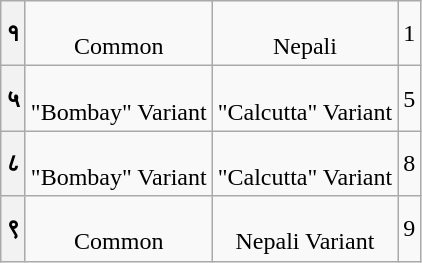<table class=wikitable style="text-align:center;padding:8px">
<tr>
<th>१</th>
<td> <br> Common</td>
<td> <br> Nepali</td>
<td>1</td>
</tr>
<tr>
<th>५</th>
<td> <br> "Bombay" Variant</td>
<td> <br> "Calcutta" Variant</td>
<td>5</td>
</tr>
<tr>
<th>८</th>
<td> <br> "Bombay" Variant</td>
<td> <br> "Calcutta" Variant</td>
<td>8</td>
</tr>
<tr>
<th>९</th>
<td> <br> Common</td>
<td> <br> Nepali Variant</td>
<td>9</td>
</tr>
</table>
